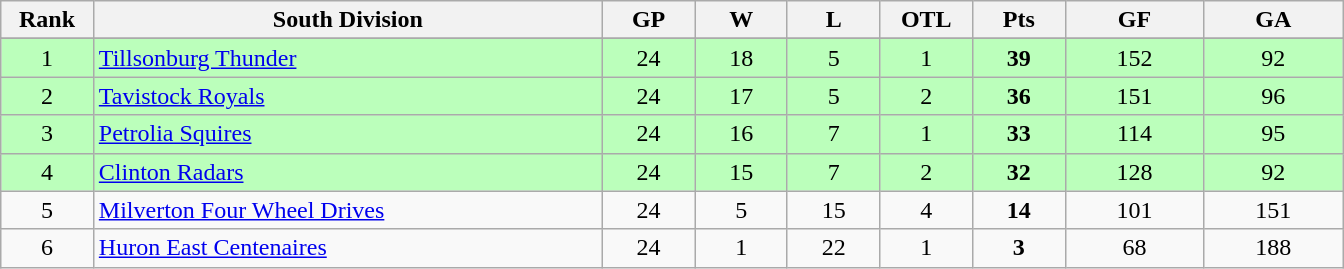<table class="wikitable" style="text-align:center" width:50em">
<tr>
<th bgcolor="#DDDDFF" width="5%">Rank</th>
<th bgcolor="#DDDDFF" width="27.5%">South Division</th>
<th bgcolor="#DDDDFF" width="5%">GP</th>
<th bgcolor="#DDDDFF" width="5%">W</th>
<th bgcolor="#DDDDFF" width="5%">L</th>
<th bgcolor="#DDDDFF" width="5%">OTL</th>
<th bgcolor="#DDDDFF" width="5%">Pts</th>
<th bgcolor="#DDDDFF" width="7.5%">GF</th>
<th bgcolor="#DDDDFF" width="7.5%">GA</th>
</tr>
<tr>
</tr>
<tr bgcolor="#bbffbb">
<td>1</td>
<td align=left><a href='#'>Tillsonburg Thunder</a></td>
<td>24</td>
<td>18</td>
<td>5</td>
<td>1</td>
<td><strong>39</strong></td>
<td>152</td>
<td>92</td>
</tr>
<tr bgcolor="#bbffbb">
<td>2</td>
<td align=left><a href='#'>Tavistock Royals</a></td>
<td>24</td>
<td>17</td>
<td>5</td>
<td>2</td>
<td><strong>36</strong></td>
<td>151</td>
<td>96</td>
</tr>
<tr bgcolor="#bbffbb">
<td>3</td>
<td align=left><a href='#'>Petrolia Squires</a></td>
<td>24</td>
<td>16</td>
<td>7</td>
<td>1</td>
<td><strong>33</strong></td>
<td>114</td>
<td>95</td>
</tr>
<tr bgcolor="#bbffbb">
<td>4</td>
<td align=left><a href='#'>Clinton Radars</a></td>
<td>24</td>
<td>15</td>
<td>7</td>
<td>2</td>
<td><strong>32</strong></td>
<td>128</td>
<td>92</td>
</tr>
<tr>
<td>5</td>
<td align=left><a href='#'>Milverton Four Wheel Drives</a></td>
<td>24</td>
<td>5</td>
<td>15</td>
<td>4</td>
<td><strong>14</strong></td>
<td>101</td>
<td>151</td>
</tr>
<tr>
<td>6</td>
<td align=left><a href='#'>Huron East Centenaires</a></td>
<td>24</td>
<td>1</td>
<td>22</td>
<td>1</td>
<td><strong>3</strong></td>
<td>68</td>
<td>188</td>
</tr>
</table>
